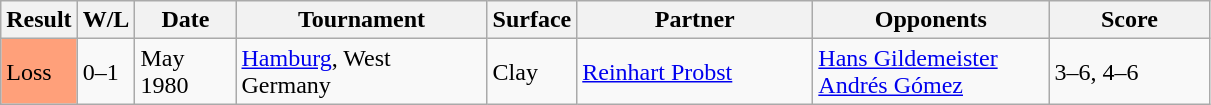<table class="sortable wikitable">
<tr>
<th style="width:40px">Result</th>
<th style="width:30px" class="unsortable">W/L</th>
<th style="width:60px">Date</th>
<th style="width:160px">Tournament</th>
<th style="width:50px">Surface</th>
<th style="width:150px">Partner</th>
<th style="width:150px">Opponents</th>
<th style="width:100px" class="unsortable">Score</th>
</tr>
<tr>
<td style="background:#ffa07a;">Loss</td>
<td>0–1</td>
<td>May 1980</td>
<td><a href='#'>Hamburg</a>, West Germany</td>
<td>Clay</td>
<td> <a href='#'>Reinhart Probst</a></td>
<td> <a href='#'>Hans Gildemeister</a><br> <a href='#'>Andrés Gómez</a></td>
<td>3–6, 4–6</td>
</tr>
</table>
